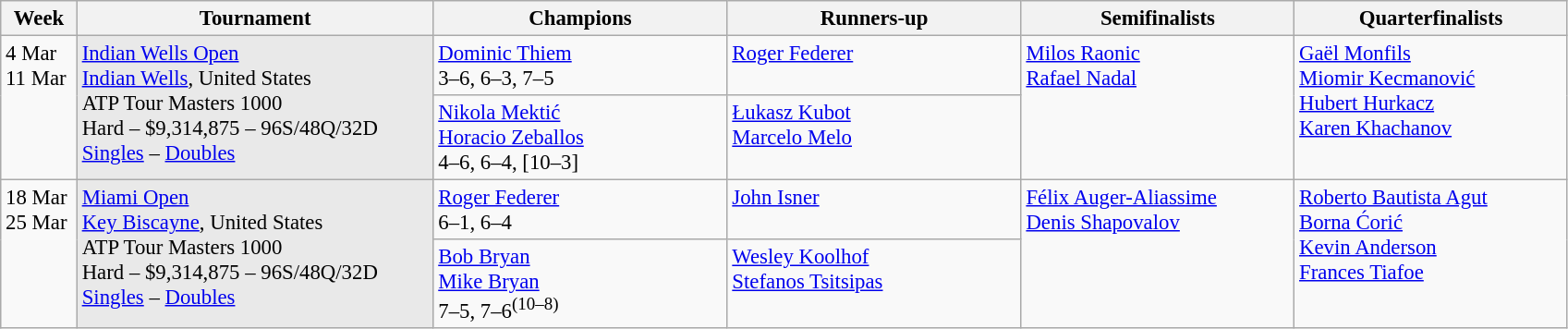<table class=wikitable style=font-size:95%>
<tr>
<th style="width:48px;">Week</th>
<th style="width:250px;">Tournament</th>
<th style="width:205px;">Champions</th>
<th style="width:205px;">Runners-up</th>
<th style="width:190px;">Semifinalists</th>
<th style="width:190px;">Quarterfinalists</th>
</tr>
<tr valign=top>
<td rowspan=2>4 Mar<br>11 Mar</td>
<td style="background:#e9e9e9;" rowspan=2><a href='#'>Indian Wells Open</a><br> <a href='#'>Indian Wells</a>, United States<br>ATP Tour Masters 1000<br>Hard – $9,314,875 – 96S/48Q/32D<br><a href='#'>Singles</a> – <a href='#'>Doubles</a></td>
<td> <a href='#'>Dominic Thiem</a> <br> 3–6, 6–3, 7–5</td>
<td> <a href='#'>Roger Federer</a></td>
<td rowspan=2> <a href='#'>Milos Raonic</a> <br>  <a href='#'>Rafael Nadal</a></td>
<td rowspan=2> <a href='#'>Gaël Monfils</a> <br>  <a href='#'>Miomir Kecmanović</a> <br>  <a href='#'>Hubert Hurkacz</a> <br>  <a href='#'>Karen Khachanov</a></td>
</tr>
<tr valign=top>
<td align="left"> <a href='#'>Nikola Mektić</a> <br>  <a href='#'>Horacio Zeballos</a> <br> 4–6, 6–4, [10–3]</td>
<td> <a href='#'>Łukasz Kubot</a> <br>  <a href='#'>Marcelo Melo</a></td>
</tr>
<tr valign=top>
<td rowspan=2>18 Mar<br>25 Mar</td>
<td style="background:#e9e9e9;" rowspan=2><a href='#'>Miami Open</a><br> <a href='#'>Key Biscayne</a>, United States<br>ATP Tour Masters 1000<br>Hard – $9,314,875 – 96S/48Q/32D<br><a href='#'>Singles</a> – <a href='#'>Doubles</a></td>
<td> <a href='#'>Roger Federer</a> <br> 6–1, 6–4</td>
<td> <a href='#'>John Isner</a></td>
<td rowspan=2> <a href='#'>Félix Auger-Aliassime</a> <br>  <a href='#'>Denis Shapovalov</a></td>
<td rowspan=2> <a href='#'>Roberto Bautista Agut</a> <br>  <a href='#'>Borna Ćorić</a> <br>  <a href='#'>Kevin Anderson</a> <br>  <a href='#'>Frances Tiafoe</a></td>
</tr>
<tr valign=top>
<td> <a href='#'>Bob Bryan</a><br>  <a href='#'>Mike Bryan</a> <br> 7–5, 7–6<sup>(10–8)</sup></td>
<td> <a href='#'>Wesley Koolhof</a><br>  <a href='#'>Stefanos Tsitsipas</a></td>
</tr>
</table>
